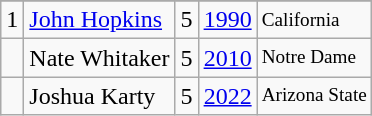<table class="wikitable">
<tr>
</tr>
<tr>
<td>1</td>
<td><a href='#'>John Hopkins</a></td>
<td>5</td>
<td><a href='#'>1990</a></td>
<td style="font-size:80%;">California</td>
</tr>
<tr>
<td></td>
<td>Nate Whitaker</td>
<td>5</td>
<td><a href='#'>2010</a></td>
<td style="font-size:80%;">Notre Dame</td>
</tr>
<tr>
<td></td>
<td>Joshua Karty</td>
<td>5</td>
<td><a href='#'>2022</a></td>
<td style="font-size:80%;">Arizona State</td>
</tr>
</table>
